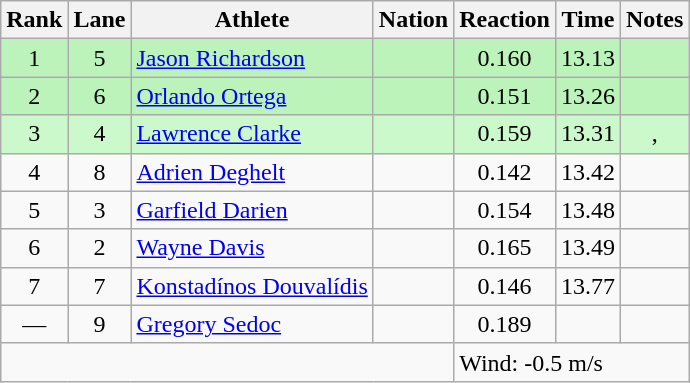<table class="wikitable sortable" style="text-align:center">
<tr>
<th>Rank</th>
<th>Lane</th>
<th>Athlete</th>
<th>Nation</th>
<th>Reaction</th>
<th>Time</th>
<th>Notes</th>
</tr>
<tr bgcolor=bbf3bb>
<td>1</td>
<td>5</td>
<td align=left><a href='#'>Jason Richardson</a></td>
<td align=left></td>
<td>0.160</td>
<td>13.13</td>
<td></td>
</tr>
<tr bgcolor=bbf3bb>
<td>2</td>
<td>6</td>
<td align=left><a href='#'>Orlando Ortega</a></td>
<td align=left></td>
<td>0.151</td>
<td>13.26</td>
<td></td>
</tr>
<tr bgcolor=ccf9cc>
<td>3</td>
<td>4</td>
<td align=left><a href='#'>Lawrence Clarke</a></td>
<td align=left></td>
<td>0.159</td>
<td>13.31</td>
<td>, </td>
</tr>
<tr>
<td>4</td>
<td>8</td>
<td align=left><a href='#'>Adrien Deghelt</a></td>
<td align=left></td>
<td>0.142</td>
<td>13.42</td>
<td></td>
</tr>
<tr>
<td>5</td>
<td>3</td>
<td align=left><a href='#'>Garfield Darien</a></td>
<td align=left></td>
<td>0.154</td>
<td>13.48</td>
<td></td>
</tr>
<tr>
<td>6</td>
<td>2</td>
<td align=left><a href='#'>Wayne Davis</a></td>
<td align=left></td>
<td>0.165</td>
<td>13.49</td>
<td></td>
</tr>
<tr>
<td>7</td>
<td>7</td>
<td align=left><a href='#'>Konstadínos Douvalídis</a></td>
<td align=left></td>
<td>0.146</td>
<td>13.77</td>
<td></td>
</tr>
<tr>
<td data-sort-value=8>—</td>
<td>9</td>
<td align=left><a href='#'>Gregory Sedoc</a></td>
<td align=left></td>
<td>0.189</td>
<td data-sort-value=99.99></td>
<td></td>
</tr>
<tr class="sortbottom">
<td colspan=4></td>
<td colspan="3" style="text-align:left;">Wind: -0.5 m/s</td>
</tr>
</table>
